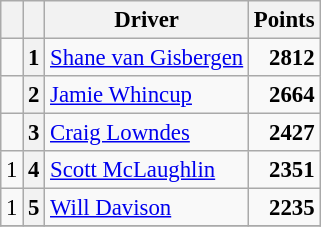<table class="wikitable" style="font-size: 95%;">
<tr>
<th></th>
<th></th>
<th>Driver</th>
<th>Points</th>
</tr>
<tr>
<td align="left"></td>
<th>1</th>
<td> <a href='#'>Shane van Gisbergen</a></td>
<td align="right"><strong>2812</strong></td>
</tr>
<tr>
<td align="left"></td>
<th>2</th>
<td> <a href='#'>Jamie Whincup</a></td>
<td align="right"><strong>2664</strong></td>
</tr>
<tr>
<td align="left"></td>
<th>3</th>
<td> <a href='#'>Craig Lowndes</a></td>
<td align="right"><strong>2427</strong></td>
</tr>
<tr>
<td align="left"> 1</td>
<th>4</th>
<td> <a href='#'>Scott McLaughlin</a></td>
<td align="right"><strong>2351</strong></td>
</tr>
<tr>
<td align="left"> 1</td>
<th>5</th>
<td> <a href='#'>Will Davison</a></td>
<td align="right"><strong>2235</strong></td>
</tr>
<tr>
</tr>
</table>
